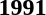<table>
<tr>
<td><strong>1991</strong><br></td>
</tr>
</table>
